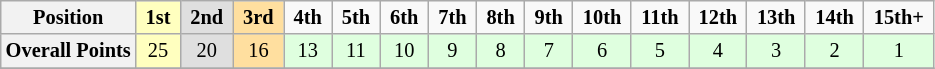<table class="wikitable" style="font-size:85%; text-align:center">
<tr>
<th>Position</th>
<td style="background:#ffffbf;"> <strong>1st</strong> </td>
<td style="background:#dfdfdf;"> <strong>2nd</strong> </td>
<td style="background:#ffdf9f;"> <strong>3rd</strong> </td>
<td> <strong>4th</strong> </td>
<td> <strong>5th</strong> </td>
<td> <strong>6th</strong> </td>
<td> <strong>7th</strong> </td>
<td> <strong>8th</strong> </td>
<td> <strong>9th</strong> </td>
<td> <strong>10th</strong> </td>
<td> <strong>11th</strong> </td>
<td> <strong>12th</strong> </td>
<td> <strong>13th</strong> </td>
<td> <strong>14th</strong> </td>
<td> <strong>15th+</strong> </td>
</tr>
<tr>
<th>Overall Points</th>
<td style="background:#ffffbf;">25</td>
<td style="background:#dfdfdf;">20</td>
<td style="background:#ffdf9f;">16</td>
<td style="background:#dfffdf;">13</td>
<td style="background:#dfffdf;">11</td>
<td style="background:#dfffdf;">10</td>
<td style="background:#dfffdf;">9</td>
<td style="background:#dfffdf;">8</td>
<td style="background:#dfffdf;">7</td>
<td style="background:#dfffdf;">6</td>
<td style="background:#dfffdf;">5</td>
<td style="background:#dfffdf;">4</td>
<td style="background:#dfffdf;">3</td>
<td style="background:#dfffdf;">2</td>
<td style="background:#dfffdf;">1</td>
</tr>
<tr>
</tr>
</table>
